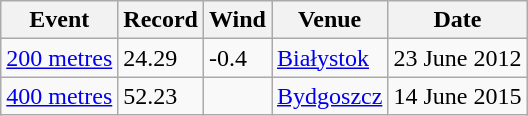<table class="wikitable">
<tr>
<th>Event</th>
<th>Record</th>
<th>Wind</th>
<th>Venue</th>
<th>Date</th>
</tr>
<tr>
<td><a href='#'>200 metres</a></td>
<td>24.29</td>
<td>-0.4</td>
<td><a href='#'>Białystok</a></td>
<td>23 June 2012</td>
</tr>
<tr>
<td><a href='#'>400 metres</a></td>
<td>52.23</td>
<td></td>
<td><a href='#'>Bydgoszcz</a></td>
<td>14 June 2015</td>
</tr>
</table>
